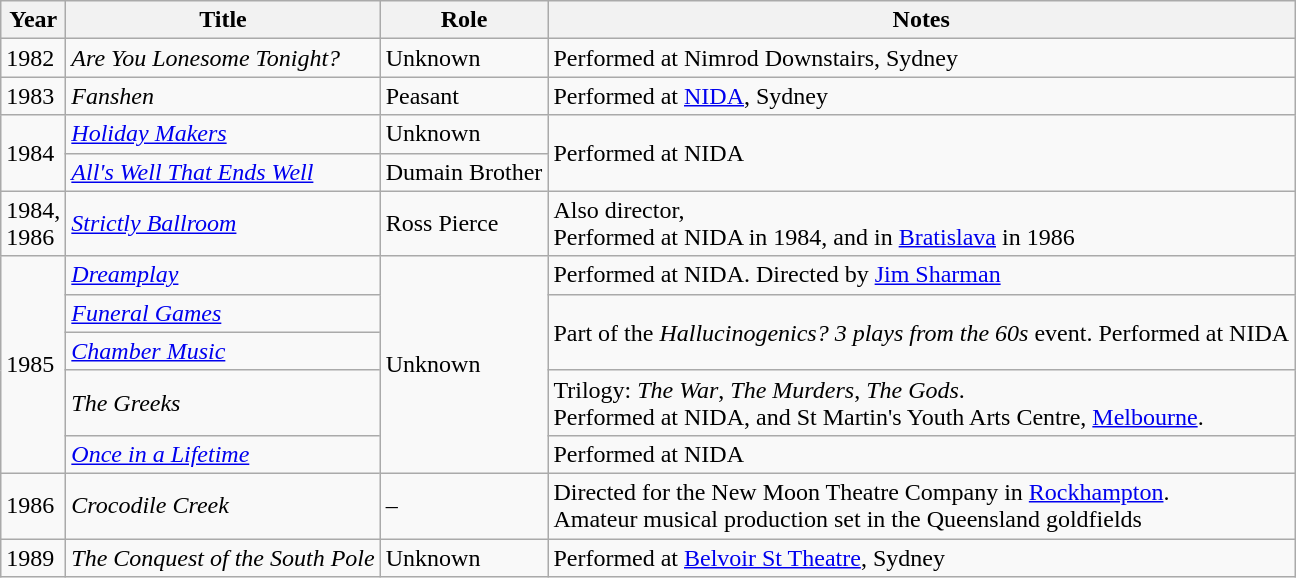<table class="wikitable">
<tr>
<th>Year</th>
<th>Title</th>
<th>Role</th>
<th>Notes</th>
</tr>
<tr>
<td>1982</td>
<td><em>Are You Lonesome Tonight?</em></td>
<td>Unknown</td>
<td>Performed at Nimrod Downstairs, Sydney</td>
</tr>
<tr>
<td>1983</td>
<td><em>Fanshen</em></td>
<td>Peasant</td>
<td>Performed at <a href='#'>NIDA</a>, Sydney</td>
</tr>
<tr>
<td rowspan=2>1984</td>
<td><em><a href='#'>Holiday Makers</a></em></td>
<td>Unknown</td>
<td rowspan=2>Performed at NIDA</td>
</tr>
<tr>
<td><em><a href='#'>All's Well That Ends Well</a></em></td>
<td>Dumain Brother</td>
</tr>
<tr>
<td>1984,<br>1986</td>
<td><em><a href='#'>Strictly Ballroom</a></em></td>
<td>Ross Pierce</td>
<td>Also director,<br>Performed at NIDA in 1984, and in <a href='#'>Bratislava</a> in 1986</td>
</tr>
<tr>
<td rowspan=5>1985</td>
<td><em><a href='#'>Dreamplay</a></em></td>
<td rowspan=5>Unknown</td>
<td>Performed at NIDA. Directed by <a href='#'>Jim Sharman</a></td>
</tr>
<tr>
<td><em><a href='#'>Funeral Games</a></em></td>
<td rowspan=2>Part of the <em>Hallucinogenics? 3 plays from the 60s</em> event. Performed at NIDA</td>
</tr>
<tr>
<td><em><a href='#'>Chamber Music</a></em></td>
</tr>
<tr>
<td><em>The Greeks</em></td>
<td>Trilogy: <em>The War</em>, <em>The Murders</em>, <em>The Gods</em>.<br>Performed at NIDA, and St Martin's Youth Arts Centre, <a href='#'>Melbourne</a>.</td>
</tr>
<tr>
<td><em><a href='#'>Once in a Lifetime</a></em></td>
<td>Performed at NIDA</td>
</tr>
<tr>
<td>1986</td>
<td><em>Crocodile Creek</em></td>
<td>–</td>
<td>Directed for the New Moon Theatre Company in <a href='#'>Rockhampton</a>.<br>Amateur musical production set in the Queensland goldfields</td>
</tr>
<tr>
<td>1989</td>
<td><em>The Conquest of the South Pole</em></td>
<td>Unknown</td>
<td>Performed at <a href='#'>Belvoir St Theatre</a>, Sydney</td>
</tr>
</table>
